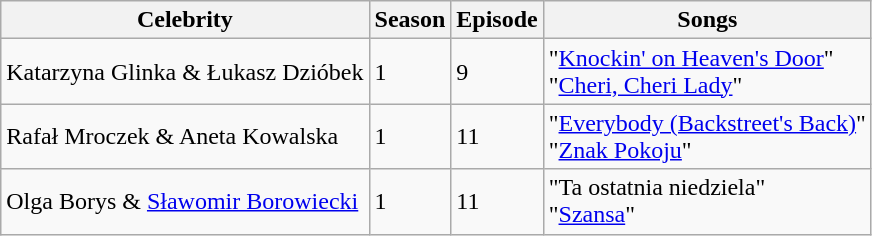<table class="wikitable">
<tr>
<th>Celebrity</th>
<th>Season</th>
<th>Episode</th>
<th>Songs</th>
</tr>
<tr>
<td>Katarzyna Glinka & Łukasz Dzióbek</td>
<td>1</td>
<td>9</td>
<td>"<a href='#'>Knockin' on Heaven's Door</a>"<br>"<a href='#'>Cheri, Cheri Lady</a>"</td>
</tr>
<tr>
<td>Rafał Mroczek & Aneta Kowalska</td>
<td>1</td>
<td>11</td>
<td>"<a href='#'>Everybody (Backstreet's Back)</a>"<br>"<a href='#'>Znak Pokoju</a>"</td>
</tr>
<tr>
<td>Olga Borys & <a href='#'>Sławomir Borowiecki</a></td>
<td>1</td>
<td>11</td>
<td>"Ta ostatnia niedziela"<br>"<a href='#'>Szansa</a>"</td>
</tr>
</table>
